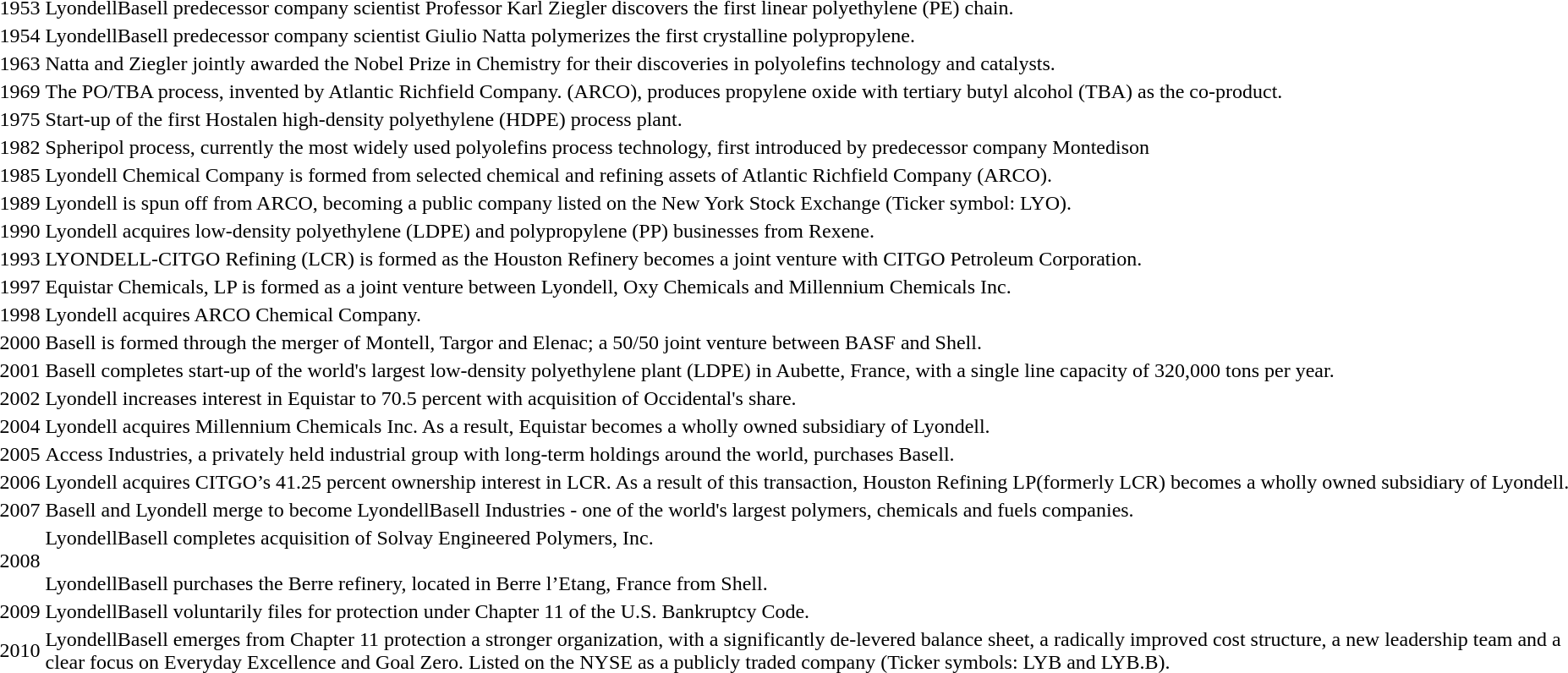<table>
<tr>
<td>1953</td>
<td>LyondellBasell predecessor company scientist Professor Karl Ziegler discovers the first linear polyethylene (PE) chain.</td>
</tr>
<tr>
<td>1954</td>
<td>LyondellBasell predecessor company scientist Giulio Natta polymerizes the first crystalline polypropylene.</td>
</tr>
<tr>
<td>1963</td>
<td>Natta and Ziegler jointly awarded the Nobel Prize in Chemistry for their discoveries in polyolefins technology and catalysts.</td>
</tr>
<tr>
<td>1969</td>
<td>The PO/TBA process, invented by Atlantic Richfield Company. (ARCO), produces propylene oxide with tertiary butyl alcohol (TBA) as the co-product.</td>
</tr>
<tr>
<td>1975</td>
<td>Start-up of the first Hostalen high-density polyethylene (HDPE) process plant.</td>
</tr>
<tr>
<td>1982</td>
<td>Spheripol process, currently the most widely used polyolefins process technology, first introduced by predecessor company Montedison</td>
</tr>
<tr>
<td>1985</td>
<td>Lyondell Chemical Company is formed from selected chemical and refining assets of Atlantic Richfield Company (ARCO).</td>
</tr>
<tr>
<td>1989</td>
<td>Lyondell is spun off from ARCO, becoming a public company listed on the New York Stock Exchange (Ticker symbol: LYO).</td>
</tr>
<tr>
<td>1990</td>
<td>Lyondell acquires low-density polyethylene (LDPE) and polypropylene (PP) businesses from Rexene.</td>
</tr>
<tr>
<td>1993</td>
<td>LYONDELL-CITGO Refining (LCR) is formed as the Houston Refinery becomes a joint venture with CITGO Petroleum Corporation.</td>
</tr>
<tr>
<td>1997</td>
<td>Equistar Chemicals, LP is formed as a joint venture between Lyondell, Oxy Chemicals and Millennium Chemicals Inc.</td>
</tr>
<tr>
<td>1998</td>
<td>Lyondell acquires ARCO Chemical Company.</td>
</tr>
<tr>
<td>2000</td>
<td>Basell is formed through the merger of Montell, Targor and Elenac; a 50/50 joint venture between BASF and Shell.</td>
</tr>
<tr>
<td>2001</td>
<td>Basell completes start-up of the world's largest low-density polyethylene plant (LDPE) in Aubette, France, with a single line capacity of 320,000 tons per year.</td>
</tr>
<tr>
<td>2002</td>
<td>Lyondell increases interest in Equistar to 70.5 percent with acquisition of Occidental's share.</td>
</tr>
<tr>
<td>2004</td>
<td>Lyondell acquires Millennium Chemicals Inc. As a result, Equistar becomes a wholly owned subsidiary of Lyondell.</td>
</tr>
<tr>
<td>2005</td>
<td>Access Industries, a privately held industrial group with long-term holdings around the world, purchases Basell.</td>
</tr>
<tr>
<td>2006</td>
<td>Lyondell acquires CITGO’s 41.25 percent ownership interest in LCR. As a result of this transaction, Houston Refining LP(formerly LCR) becomes a wholly owned subsidiary of Lyondell.</td>
</tr>
<tr>
<td>2007</td>
<td>Basell and Lyondell merge to become LyondellBasell Industries - one of the world's largest polymers, chemicals and fuels companies.</td>
</tr>
<tr>
<td>2008</td>
<td>LyondellBasell completes acquisition of Solvay Engineered Polymers, Inc.<br><br>LyondellBasell purchases the Berre refinery, located in Berre l’Etang, France from Shell. <br></td>
</tr>
<tr>
<td>2009</td>
<td>LyondellBasell voluntarily files for protection under Chapter 11 of the U.S. Bankruptcy Code.</td>
</tr>
<tr>
<td>2010</td>
<td>LyondellBasell emerges from Chapter 11 protection a stronger organization, with a significantly de-levered balance sheet, a radically improved cost structure, a new leadership team and a clear focus on Everyday Excellence and Goal Zero. Listed on the NYSE as a publicly traded company (Ticker symbols: LYB and LYB.B).</td>
</tr>
</table>
